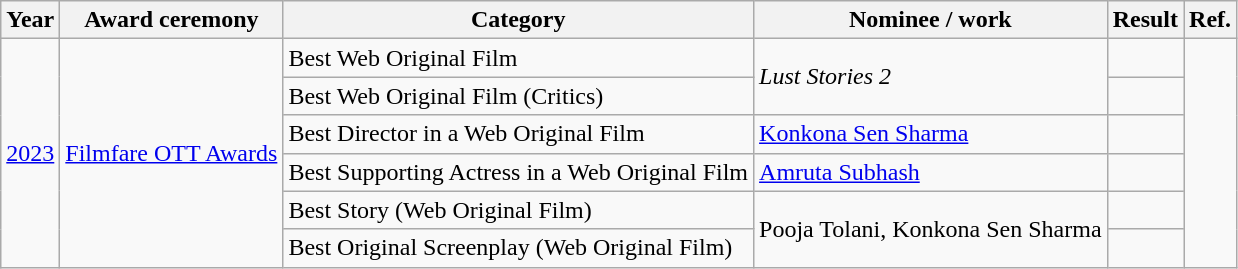<table class="wikitable">
<tr>
<th>Year</th>
<th>Award ceremony</th>
<th>Category</th>
<th>Nominee / work</th>
<th>Result</th>
<th>Ref.</th>
</tr>
<tr>
<td rowspan="6"><a href='#'>2023</a></td>
<td rowspan="6"><a href='#'>Filmfare OTT Awards</a></td>
<td>Best Web Original Film</td>
<td rowspan="2"><em>Lust Stories 2</em></td>
<td></td>
<td rowspan="6"></td>
</tr>
<tr>
<td>Best Web Original Film (Critics)</td>
<td></td>
</tr>
<tr>
<td>Best Director in a Web Original Film</td>
<td><a href='#'>Konkona Sen Sharma</a></td>
<td></td>
</tr>
<tr>
<td>Best Supporting Actress in a Web Original Film</td>
<td><a href='#'>Amruta Subhash</a></td>
<td></td>
</tr>
<tr>
<td>Best Story (Web Original Film)</td>
<td rowspan="2">Pooja Tolani, Konkona Sen Sharma</td>
<td></td>
</tr>
<tr>
<td>Best Original Screenplay (Web Original Film)</td>
<td></td>
</tr>
</table>
